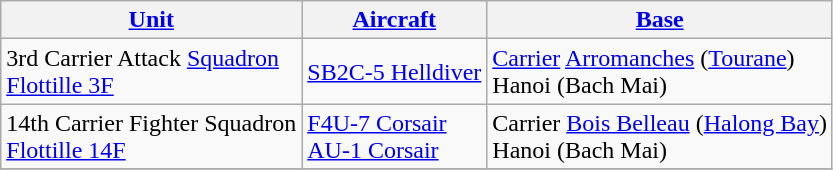<table class="wikitable">
<tr>
<th><strong><a href='#'>Unit</a></strong></th>
<th><strong><a href='#'>Aircraft</a></strong></th>
<th><strong><a href='#'>Base</a></strong></th>
</tr>
<tr>
<td>3rd Carrier Attack <a href='#'>Squadron</a><br> <a href='#'>Flottille 3F</a></td>
<td><a href='#'>SB2C-5 Helldiver</a></td>
<td><a href='#'>Carrier</a> <a href='#'>Arromanches</a> (<a href='#'>Tourane</a>)<br> Hanoi (Bach Mai)</td>
</tr>
<tr>
<td>14th Carrier Fighter Squadron<br> <a href='#'>Flottille 14F</a></td>
<td><a href='#'>F4U-7 Corsair</a><br> <a href='#'>AU-1 Corsair</a></td>
<td>Carrier <a href='#'>Bois Belleau</a> (<a href='#'>Halong Bay</a>)<br> Hanoi (Bach Mai)</td>
</tr>
<tr>
</tr>
</table>
